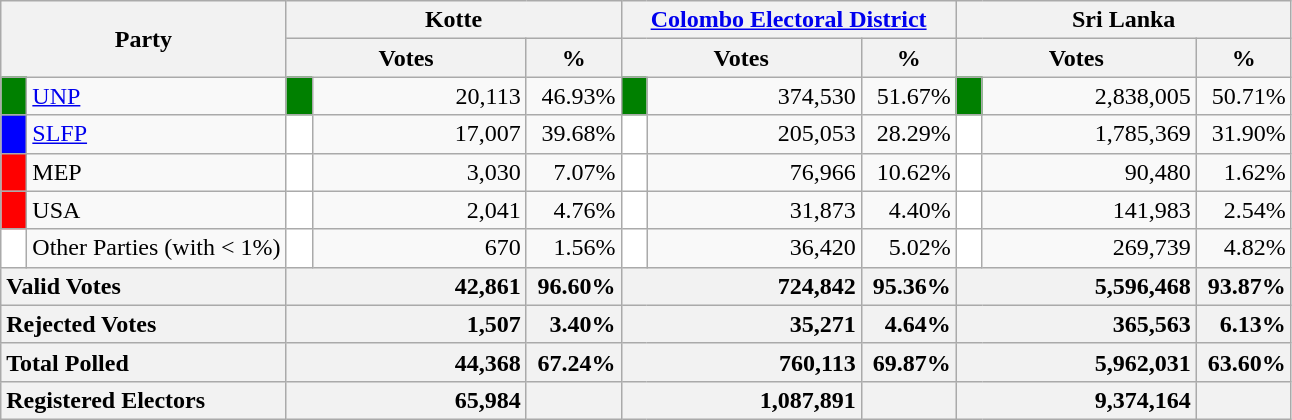<table class="wikitable">
<tr>
<th colspan="2" width="144px"rowspan="2">Party</th>
<th colspan="3" width="216px">Kotte</th>
<th colspan="3" width="216px"><a href='#'>Colombo Electoral District</a></th>
<th colspan="3" width="216px">Sri Lanka</th>
</tr>
<tr>
<th colspan="2" width="144px">Votes</th>
<th>%</th>
<th colspan="2" width="144px">Votes</th>
<th>%</th>
<th colspan="2" width="144px">Votes</th>
<th>%</th>
</tr>
<tr>
<td style="background-color:green;" width="10px"></td>
<td style="text-align:left;"><a href='#'>UNP</a></td>
<td style="background-color:green;" width="10px"></td>
<td style="text-align:right;">20,113</td>
<td style="text-align:right;">46.93%</td>
<td style="background-color:green;" width="10px"></td>
<td style="text-align:right;">374,530</td>
<td style="text-align:right;">51.67%</td>
<td style="background-color:green;" width="10px"></td>
<td style="text-align:right;">2,838,005</td>
<td style="text-align:right;">50.71%</td>
</tr>
<tr>
<td style="background-color:blue;" width="10px"></td>
<td style="text-align:left;"><a href='#'>SLFP</a></td>
<td style="background-color:white;" width="10px"></td>
<td style="text-align:right;">17,007</td>
<td style="text-align:right;">39.68%</td>
<td style="background-color:white;" width="10px"></td>
<td style="text-align:right;">205,053</td>
<td style="text-align:right;">28.29%</td>
<td style="background-color:white;" width="10px"></td>
<td style="text-align:right;">1,785,369</td>
<td style="text-align:right;">31.90%</td>
</tr>
<tr>
<td style="background-color:red;" width="10px"></td>
<td style="text-align:left;">MEP</td>
<td style="background-color:white;" width="10px"></td>
<td style="text-align:right;">3,030</td>
<td style="text-align:right;">7.07%</td>
<td style="background-color:white;" width="10px"></td>
<td style="text-align:right;">76,966</td>
<td style="text-align:right;">10.62%</td>
<td style="background-color:white;" width="10px"></td>
<td style="text-align:right;">90,480</td>
<td style="text-align:right;">1.62%</td>
</tr>
<tr>
<td style="background-color:red;" width="10px"></td>
<td style="text-align:left;">USA</td>
<td style="background-color:white;" width="10px"></td>
<td style="text-align:right;">2,041</td>
<td style="text-align:right;">4.76%</td>
<td style="background-color:white;" width="10px"></td>
<td style="text-align:right;">31,873</td>
<td style="text-align:right;">4.40%</td>
<td style="background-color:white;" width="10px"></td>
<td style="text-align:right;">141,983</td>
<td style="text-align:right;">2.54%</td>
</tr>
<tr>
<td style="background-color:white;" width="10px"></td>
<td style="text-align:left;">Other Parties (with < 1%)</td>
<td style="background-color:white;" width="10px"></td>
<td style="text-align:right;">670</td>
<td style="text-align:right;">1.56%</td>
<td style="background-color:white;" width="10px"></td>
<td style="text-align:right;">36,420</td>
<td style="text-align:right;">5.02%</td>
<td style="background-color:white;" width="10px"></td>
<td style="text-align:right;">269,739</td>
<td style="text-align:right;">4.82%</td>
</tr>
<tr>
<th colspan="2" width="144px"style="text-align:left;">Valid Votes</th>
<th style="text-align:right;"colspan="2" width="144px">42,861</th>
<th style="text-align:right;">96.60%</th>
<th style="text-align:right;"colspan="2" width="144px">724,842</th>
<th style="text-align:right;">95.36%</th>
<th style="text-align:right;"colspan="2" width="144px">5,596,468</th>
<th style="text-align:right;">93.87%</th>
</tr>
<tr>
<th colspan="2" width="144px"style="text-align:left;">Rejected Votes</th>
<th style="text-align:right;"colspan="2" width="144px">1,507</th>
<th style="text-align:right;">3.40%</th>
<th style="text-align:right;"colspan="2" width="144px">35,271</th>
<th style="text-align:right;">4.64%</th>
<th style="text-align:right;"colspan="2" width="144px">365,563</th>
<th style="text-align:right;">6.13%</th>
</tr>
<tr>
<th colspan="2" width="144px"style="text-align:left;">Total Polled</th>
<th style="text-align:right;"colspan="2" width="144px">44,368</th>
<th style="text-align:right;">67.24%</th>
<th style="text-align:right;"colspan="2" width="144px">760,113</th>
<th style="text-align:right;">69.87%</th>
<th style="text-align:right;"colspan="2" width="144px">5,962,031</th>
<th style="text-align:right;">63.60%</th>
</tr>
<tr>
<th colspan="2" width="144px"style="text-align:left;">Registered Electors</th>
<th style="text-align:right;"colspan="2" width="144px">65,984</th>
<th></th>
<th style="text-align:right;"colspan="2" width="144px">1,087,891</th>
<th></th>
<th style="text-align:right;"colspan="2" width="144px">9,374,164</th>
<th></th>
</tr>
</table>
